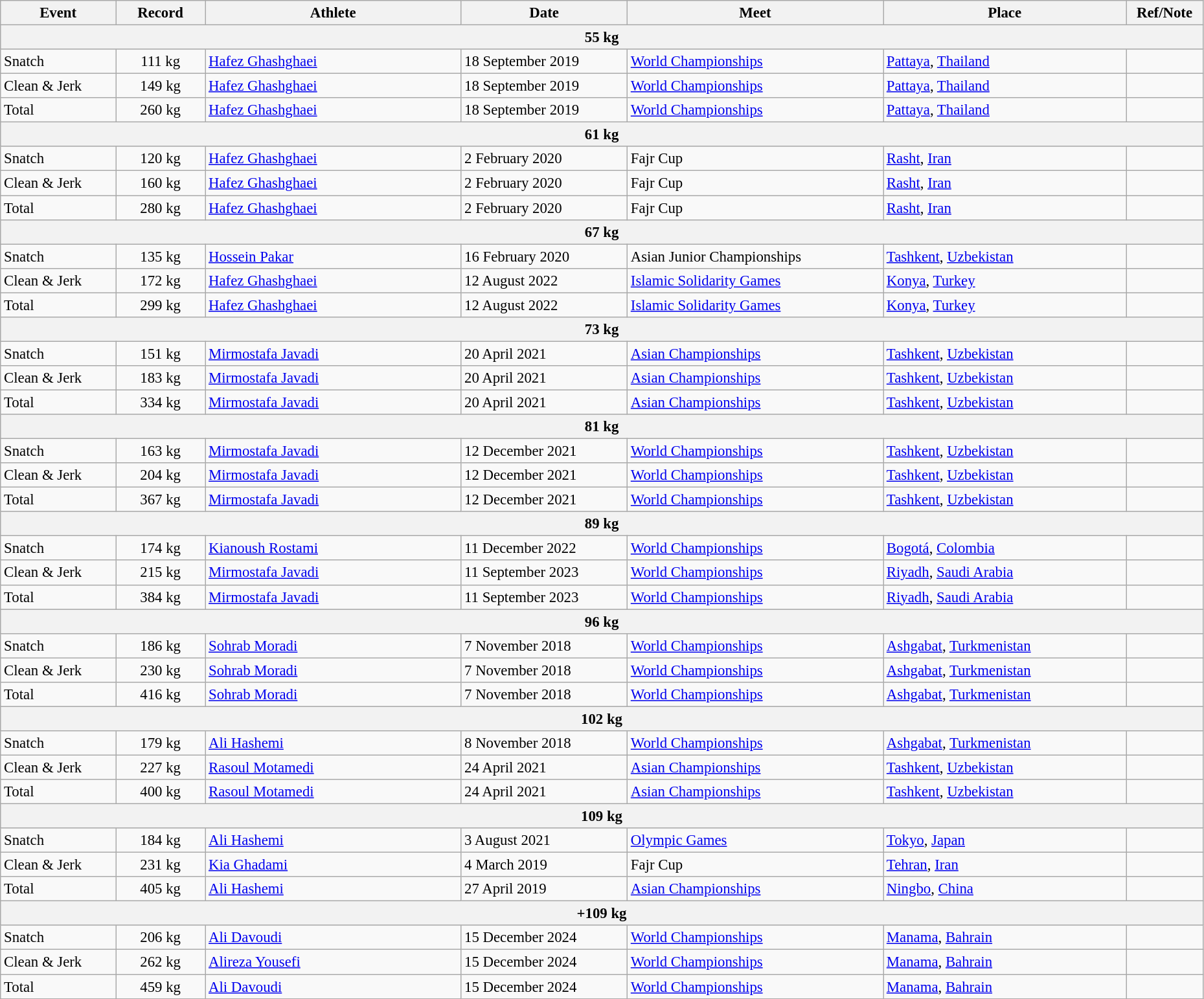<table class="wikitable" style="font-size:95%; width: 98%;">
<tr>
<th width=9%>Event</th>
<th width=7%>Record</th>
<th width=20%>Athlete</th>
<th width=13%>Date</th>
<th width=20%>Meet</th>
<th width=19%>Place</th>
<th width=6%>Ref/Note</th>
</tr>
<tr bgcolor="#DDDDDD">
<th colspan="7">55 kg</th>
</tr>
<tr>
<td>Snatch</td>
<td align="center">111 kg</td>
<td><a href='#'>Hafez Ghashghaei</a></td>
<td>18 September 2019</td>
<td><a href='#'>World Championships</a></td>
<td> <a href='#'>Pattaya</a>, <a href='#'>Thailand</a></td>
<td></td>
</tr>
<tr>
<td>Clean & Jerk</td>
<td align="center">149 kg</td>
<td><a href='#'>Hafez Ghashghaei</a></td>
<td>18 September 2019</td>
<td><a href='#'>World Championships</a></td>
<td> <a href='#'>Pattaya</a>, <a href='#'>Thailand</a></td>
<td></td>
</tr>
<tr>
<td>Total</td>
<td align="center">260 kg</td>
<td><a href='#'>Hafez Ghashghaei</a></td>
<td>18 September 2019</td>
<td><a href='#'>World Championships</a></td>
<td> <a href='#'>Pattaya</a>, <a href='#'>Thailand</a></td>
<td></td>
</tr>
<tr bgcolor="#DDDDDD">
<th colspan="7">61 kg</th>
</tr>
<tr>
<td>Snatch</td>
<td align="center">120 kg</td>
<td><a href='#'>Hafez Ghashghaei</a></td>
<td>2 February 2020</td>
<td>Fajr Cup</td>
<td> <a href='#'>Rasht</a>, <a href='#'>Iran</a></td>
<td></td>
</tr>
<tr>
<td>Clean & Jerk</td>
<td align="center">160 kg</td>
<td><a href='#'>Hafez Ghashghaei</a></td>
<td>2 February 2020</td>
<td>Fajr Cup</td>
<td> <a href='#'>Rasht</a>, <a href='#'>Iran</a></td>
<td></td>
</tr>
<tr>
<td>Total</td>
<td align="center">280 kg</td>
<td><a href='#'>Hafez Ghashghaei</a></td>
<td>2 February 2020</td>
<td>Fajr Cup</td>
<td> <a href='#'>Rasht</a>, <a href='#'>Iran</a></td>
<td></td>
</tr>
<tr bgcolor="#DDDDDD">
<th colspan="7">67 kg</th>
</tr>
<tr>
<td>Snatch</td>
<td align="center">135 kg</td>
<td><a href='#'>Hossein Pakar</a></td>
<td>16 February 2020</td>
<td>Asian Junior Championships</td>
<td> <a href='#'>Tashkent</a>, <a href='#'>Uzbekistan</a></td>
<td></td>
</tr>
<tr>
<td>Clean & Jerk</td>
<td align="center">172 kg</td>
<td><a href='#'>Hafez Ghashghaei</a></td>
<td>12 August 2022</td>
<td><a href='#'>Islamic Solidarity Games</a></td>
<td> <a href='#'>Konya</a>, <a href='#'>Turkey</a></td>
<td></td>
</tr>
<tr>
<td>Total</td>
<td align="center">299 kg</td>
<td><a href='#'>Hafez Ghashghaei</a></td>
<td>12 August 2022</td>
<td><a href='#'>Islamic Solidarity Games</a></td>
<td> <a href='#'>Konya</a>, <a href='#'>Turkey</a></td>
<td></td>
</tr>
<tr bgcolor="#DDDDDD">
<th colspan="7">73 kg</th>
</tr>
<tr>
<td>Snatch</td>
<td align="center">151 kg</td>
<td><a href='#'>Mirmostafa Javadi</a></td>
<td>20 April 2021</td>
<td><a href='#'>Asian Championships</a></td>
<td> <a href='#'>Tashkent</a>, <a href='#'>Uzbekistan</a></td>
<td></td>
</tr>
<tr>
<td>Clean & Jerk</td>
<td align="center">183 kg</td>
<td><a href='#'>Mirmostafa Javadi</a></td>
<td>20 April 2021</td>
<td><a href='#'>Asian Championships</a></td>
<td> <a href='#'>Tashkent</a>, <a href='#'>Uzbekistan</a></td>
<td></td>
</tr>
<tr>
<td>Total</td>
<td align="center">334 kg</td>
<td><a href='#'>Mirmostafa Javadi</a></td>
<td>20 April 2021</td>
<td><a href='#'>Asian Championships</a></td>
<td> <a href='#'>Tashkent</a>, <a href='#'>Uzbekistan</a></td>
<td></td>
</tr>
<tr bgcolor="#DDDDDD">
<th colspan="7">81 kg</th>
</tr>
<tr>
<td>Snatch</td>
<td align="center">163 kg</td>
<td><a href='#'>Mirmostafa Javadi</a></td>
<td>12 December 2021</td>
<td><a href='#'>World Championships</a></td>
<td> <a href='#'>Tashkent</a>, <a href='#'>Uzbekistan</a></td>
<td></td>
</tr>
<tr>
<td>Clean & Jerk</td>
<td align="center">204 kg</td>
<td><a href='#'>Mirmostafa Javadi</a></td>
<td>12 December 2021</td>
<td><a href='#'>World Championships</a></td>
<td> <a href='#'>Tashkent</a>, <a href='#'>Uzbekistan</a></td>
<td></td>
</tr>
<tr>
<td>Total</td>
<td align="center">367 kg</td>
<td><a href='#'>Mirmostafa Javadi</a></td>
<td>12 December 2021</td>
<td><a href='#'>World Championships</a></td>
<td> <a href='#'>Tashkent</a>, <a href='#'>Uzbekistan</a></td>
<td></td>
</tr>
<tr bgcolor="#DDDDDD">
<th colspan="7">89 kg</th>
</tr>
<tr>
<td>Snatch</td>
<td align="center">174 kg</td>
<td><a href='#'>Kianoush Rostami</a></td>
<td>11 December 2022</td>
<td><a href='#'>World Championships</a></td>
<td> <a href='#'>Bogotá</a>, <a href='#'>Colombia</a></td>
<td></td>
</tr>
<tr>
<td>Clean & Jerk</td>
<td align="center">215 kg</td>
<td><a href='#'>Mirmostafa Javadi</a></td>
<td>11 September 2023</td>
<td><a href='#'>World Championships</a></td>
<td> <a href='#'>Riyadh</a>, <a href='#'>Saudi Arabia</a></td>
<td></td>
</tr>
<tr>
<td>Total</td>
<td align="center">384 kg</td>
<td><a href='#'>Mirmostafa Javadi</a></td>
<td>11 September 2023</td>
<td><a href='#'>World Championships</a></td>
<td> <a href='#'>Riyadh</a>, <a href='#'>Saudi Arabia</a></td>
<td></td>
</tr>
<tr bgcolor="#DDDDDD">
<th colspan="7">96 kg</th>
</tr>
<tr>
<td>Snatch</td>
<td align="center">186 kg</td>
<td><a href='#'>Sohrab Moradi</a></td>
<td>7 November 2018</td>
<td><a href='#'>World Championships</a></td>
<td> <a href='#'>Ashgabat</a>, <a href='#'>Turkmenistan</a></td>
<td></td>
</tr>
<tr>
<td>Clean & Jerk</td>
<td align="center">230 kg</td>
<td><a href='#'>Sohrab Moradi</a></td>
<td>7 November 2018</td>
<td><a href='#'>World Championships</a></td>
<td> <a href='#'>Ashgabat</a>, <a href='#'>Turkmenistan</a></td>
<td></td>
</tr>
<tr>
<td>Total</td>
<td align="center">416 kg</td>
<td><a href='#'>Sohrab Moradi</a></td>
<td>7 November 2018</td>
<td><a href='#'>World Championships</a></td>
<td> <a href='#'>Ashgabat</a>, <a href='#'>Turkmenistan</a></td>
<td></td>
</tr>
<tr bgcolor="#DDDDDD">
<th colspan="7">102 kg</th>
</tr>
<tr>
<td>Snatch</td>
<td align="center">179 kg</td>
<td><a href='#'>Ali Hashemi</a></td>
<td>8 November 2018</td>
<td><a href='#'>World Championships</a></td>
<td> <a href='#'>Ashgabat</a>, <a href='#'>Turkmenistan</a></td>
<td></td>
</tr>
<tr>
<td>Clean & Jerk</td>
<td align="center">227 kg</td>
<td><a href='#'>Rasoul Motamedi</a></td>
<td>24 April 2021</td>
<td><a href='#'>Asian Championships</a></td>
<td> <a href='#'>Tashkent</a>, <a href='#'>Uzbekistan</a></td>
<td></td>
</tr>
<tr>
<td>Total</td>
<td align="center">400 kg</td>
<td><a href='#'>Rasoul Motamedi</a></td>
<td>24 April 2021</td>
<td><a href='#'>Asian Championships</a></td>
<td> <a href='#'>Tashkent</a>, <a href='#'>Uzbekistan</a></td>
<td></td>
</tr>
<tr bgcolor="#DDDDDD">
<th colspan="7">109 kg</th>
</tr>
<tr>
<td>Snatch</td>
<td align="center">184 kg</td>
<td><a href='#'>Ali Hashemi</a></td>
<td>3 August 2021</td>
<td><a href='#'>Olympic Games</a></td>
<td> <a href='#'>Tokyo</a>, <a href='#'>Japan</a></td>
<td></td>
</tr>
<tr>
<td>Clean & Jerk</td>
<td align="center">231 kg</td>
<td><a href='#'>Kia Ghadami</a></td>
<td>4 March 2019</td>
<td>Fajr Cup</td>
<td> <a href='#'>Tehran</a>, <a href='#'>Iran</a></td>
<td></td>
</tr>
<tr>
<td>Total</td>
<td align="center">405 kg</td>
<td><a href='#'>Ali Hashemi</a></td>
<td>27 April 2019</td>
<td><a href='#'>Asian Championships</a></td>
<td> <a href='#'>Ningbo</a>, <a href='#'>China</a></td>
<td></td>
</tr>
<tr bgcolor="#DDDDDD">
<th colspan="7">+109 kg</th>
</tr>
<tr>
<td>Snatch</td>
<td align="center">206 kg</td>
<td><a href='#'>Ali Davoudi</a></td>
<td>15 December 2024</td>
<td><a href='#'>World Championships</a></td>
<td> <a href='#'>Manama</a>, <a href='#'>Bahrain</a></td>
<td></td>
</tr>
<tr>
<td>Clean & Jerk</td>
<td align="center">262 kg</td>
<td><a href='#'>Alireza Yousefi</a></td>
<td>15 December 2024</td>
<td><a href='#'>World Championships</a></td>
<td> <a href='#'>Manama</a>, <a href='#'>Bahrain</a></td>
<td></td>
</tr>
<tr>
<td>Total</td>
<td align="center">459 kg</td>
<td><a href='#'>Ali Davoudi</a></td>
<td>15 December 2024</td>
<td><a href='#'>World Championships</a></td>
<td> <a href='#'>Manama</a>, <a href='#'>Bahrain</a></td>
<td></td>
</tr>
</table>
